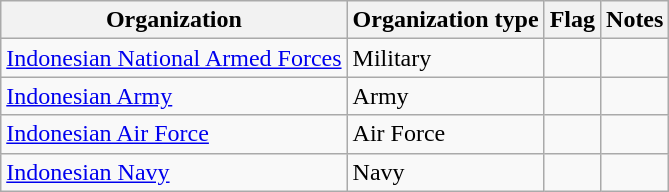<table class="wikitable">
<tr>
<th>Organization</th>
<th>Organization type</th>
<th>Flag</th>
<th>Notes</th>
</tr>
<tr>
<td><a href='#'>Indonesian National Armed Forces</a></td>
<td>Military</td>
<td></td>
<td></td>
</tr>
<tr>
<td><a href='#'>Indonesian Army</a></td>
<td>Army</td>
<td></td>
<td></td>
</tr>
<tr>
<td><a href='#'>Indonesian Air Force</a></td>
<td>Air Force</td>
<td></td>
<td></td>
</tr>
<tr>
<td><a href='#'>Indonesian Navy</a></td>
<td>Navy</td>
<td></td>
<td></td>
</tr>
</table>
